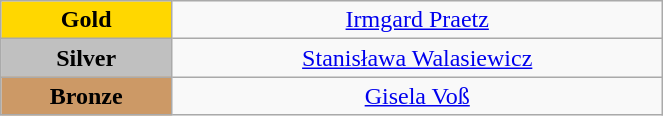<table class="wikitable" style="text-align:center; " width="35%">
<tr>
<td bgcolor="gold"><strong>Gold</strong></td>
<td><a href='#'>Irmgard Praetz</a><br>  <small><em></em></small></td>
</tr>
<tr>
<td bgcolor="silver"><strong>Silver</strong></td>
<td><a href='#'>Stanisława Walasiewicz</a><br>  <small><em></em></small></td>
</tr>
<tr>
<td bgcolor="CC9966"><strong>Bronze</strong></td>
<td><a href='#'>Gisela Voß</a><br>  <small><em></em></small></td>
</tr>
</table>
